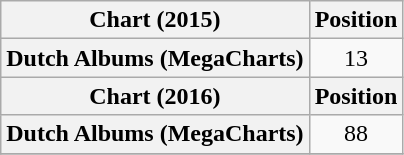<table class="wikitable sortable plainrowheaders" style="text-align:center">
<tr>
<th scope="col">Chart (2015)</th>
<th scope="col">Position</th>
</tr>
<tr>
<th scope="row">Dutch Albums (MegaCharts)</th>
<td>13</td>
</tr>
<tr>
<th scope="col">Chart (2016)</th>
<th scope="col">Position</th>
</tr>
<tr>
<th scope="row">Dutch Albums (MegaCharts)</th>
<td>88</td>
</tr>
<tr>
</tr>
</table>
